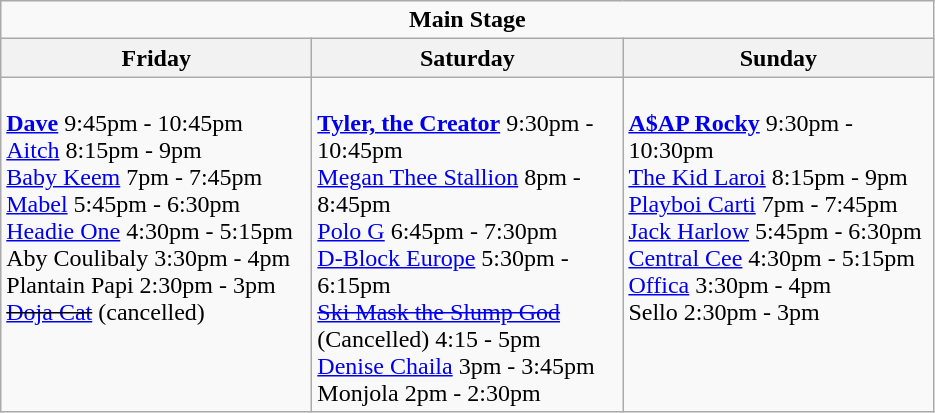<table class="wikitable">
<tr>
<td colspan="3" style="text-align:center;"><strong>Main Stage</strong></td>
</tr>
<tr>
<th>Friday</th>
<th>Saturday</th>
<th>Sunday</th>
</tr>
<tr>
<td style="text-align:left; vertical-align:top; width:200px;"><br><strong><a href='#'>Dave</a></strong> 9:45pm - 10:45pm
<br><a href='#'>Aitch</a> 8:15pm - 9pm
<br><a href='#'>Baby Keem</a> 7pm - 7:45pm
<br><a href='#'>Mabel</a> 5:45pm - 6:30pm
<br><a href='#'>Headie One</a> 4:30pm - 5:15pm
<br>Aby Coulibaly 3:30pm - 4pm
<br>Plantain Papi 2:30pm - 3pm
<br><s><a href='#'>Doja Cat</a></s> (cancelled)</td>
<td style="text-align:left; vertical-align:top; width:200px;"><br><strong><a href='#'>Tyler, the Creator</a></strong> 9:30pm - 10:45pm
<br><a href='#'>Megan Thee Stallion</a> 8pm - 8:45pm
<br><a href='#'>Polo G</a> 6:45pm - 7:30pm
<br><a href='#'>D-Block Europe</a> 5:30pm - 6:15pm
<br><a href='#'><s>Ski Mask the Slump God</s></a> (Cancelled) 4:15 - 5pm
<br><a href='#'>Denise Chaila</a> 3pm - 3:45pm
<br>Monjola 2pm - 2:30pm</td>
<td style="text-align:left; vertical-align:top; width:200px;"><br><strong><a href='#'>A$AP Rocky</a></strong> 9:30pm - 10:30pm
<br><a href='#'>The Kid Laroi</a> 8:15pm - 9pm
<br><a href='#'>Playboi Carti</a> 7pm - 7:45pm
<br><a href='#'>Jack Harlow</a> 5:45pm - 6:30pm
<br><a href='#'>Central Cee</a> 4:30pm - 5:15pm
<br><a href='#'>Offica</a> 3:30pm - 4pm
<br>Sello 2:30pm - 3pm</td>
</tr>
</table>
